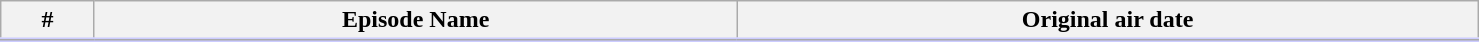<table class="wikitable"  style="width:78%; background:#fff;">
<tr style="border-bottom:3px solid #CCF">
<th>#</th>
<th>Episode Name</th>
<th>Original air date</th>
</tr>
<tr>
</tr>
</table>
